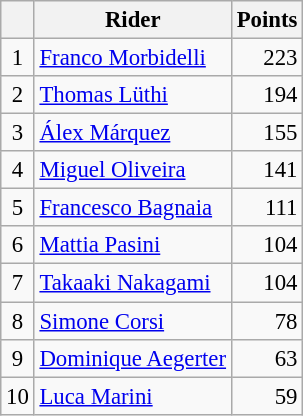<table class="wikitable" style="font-size: 95%;">
<tr>
<th></th>
<th>Rider</th>
<th>Points</th>
</tr>
<tr>
<td align=center>1</td>
<td> <a href='#'>Franco Morbidelli</a></td>
<td align=right>223</td>
</tr>
<tr>
<td align=center>2</td>
<td> <a href='#'>Thomas Lüthi</a></td>
<td align=right>194</td>
</tr>
<tr>
<td align=center>3</td>
<td> <a href='#'>Álex Márquez</a></td>
<td align=right>155</td>
</tr>
<tr>
<td align=center>4</td>
<td> <a href='#'>Miguel Oliveira</a></td>
<td align=right>141</td>
</tr>
<tr>
<td align=center>5</td>
<td> <a href='#'>Francesco Bagnaia</a></td>
<td align=right>111</td>
</tr>
<tr>
<td align=center>6</td>
<td> <a href='#'>Mattia Pasini</a></td>
<td align=right>104</td>
</tr>
<tr>
<td align=center>7</td>
<td> <a href='#'>Takaaki Nakagami</a></td>
<td align=right>104</td>
</tr>
<tr>
<td align=center>8</td>
<td> <a href='#'>Simone Corsi</a></td>
<td align=right>78</td>
</tr>
<tr>
<td align=center>9</td>
<td> <a href='#'>Dominique Aegerter</a></td>
<td align=right>63</td>
</tr>
<tr>
<td align=center>10</td>
<td> <a href='#'>Luca Marini</a></td>
<td align=right>59</td>
</tr>
</table>
